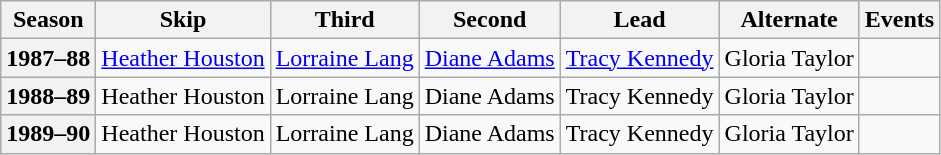<table class="wikitable">
<tr>
<th scope="col">Season</th>
<th scope="col">Skip</th>
<th scope="col">Third</th>
<th scope="col">Second</th>
<th scope="col">Lead</th>
<th scope="col">Alternate</th>
<th scope="col">Events</th>
</tr>
<tr>
<th scope="row">1987–88</th>
<td><a href='#'>Heather Houston</a></td>
<td><a href='#'>Lorraine Lang</a></td>
<td><a href='#'>Diane Adams</a></td>
<td><a href='#'>Tracy Kennedy</a></td>
<td>Gloria Taylor</td>
<td> </td>
</tr>
<tr>
<th scope="row">1988–89</th>
<td>Heather Houston</td>
<td>Lorraine Lang</td>
<td>Diane Adams</td>
<td>Tracy Kennedy</td>
<td>Gloria Taylor</td>
<td> <br> </td>
</tr>
<tr>
<th scope="row">1989–90</th>
<td>Heather Houston</td>
<td>Lorraine Lang</td>
<td>Diane Adams</td>
<td>Tracy Kennedy</td>
<td>Gloria Taylor</td>
<td> </td>
</tr>
</table>
